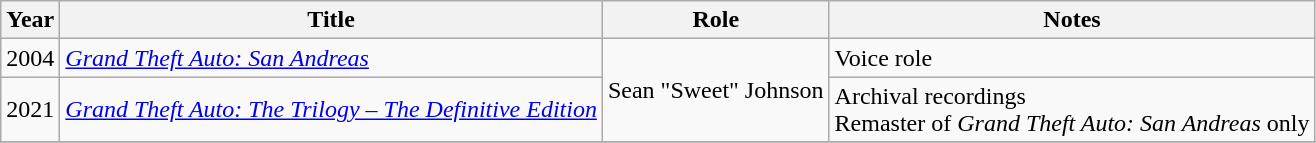<table class="wikitable plainrowheaders sortable" style="margin-right: 0;">
<tr>
<th>Year</th>
<th>Title</th>
<th>Role</th>
<th>Notes</th>
</tr>
<tr>
<td>2004</td>
<td><em><a href='#'>Grand Theft Auto: San Andreas</a></em></td>
<td rowspan="2">Sean "Sweet" Johnson</td>
<td>Voice role</td>
</tr>
<tr>
<td>2021</td>
<td><em><a href='#'>Grand Theft Auto: The Trilogy – The Definitive Edition</a></em></td>
<td>Archival recordings<br>Remaster of <em>Grand Theft Auto: San Andreas</em> only</td>
</tr>
<tr>
</tr>
</table>
